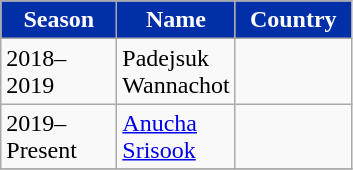<table class="wikitable">
<tr>
<th width="70px" style="background: #002FA7; color: #FFFFFF; text-align: center">Season</th>
<th width="70px" style="background: #002FA7; color: #FFFFFF">Name</th>
<th width="70px" style="background: #002FA7; color: #FFFFFF">Country</th>
</tr>
<tr style="text-align:left;">
<td>2018–2019</td>
<td>Padejsuk Wannachot</td>
<td></td>
</tr>
<tr style="text-align:left;">
<td>2019–Present</td>
<td><a href='#'>Anucha Srisook</a></td>
<td></td>
</tr>
<tr>
</tr>
</table>
